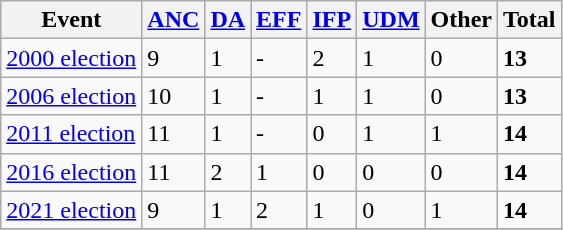<table class="wikitable">
<tr>
<th>Event</th>
<th><a href='#'>ANC</a></th>
<th><a href='#'>DA</a></th>
<th><a href='#'>EFF</a></th>
<th><a href='#'>IFP</a></th>
<th><a href='#'>UDM</a></th>
<th>Other</th>
<th>Total</th>
</tr>
<tr>
<td><a href='#'>2000 election</a></td>
<td>9</td>
<td>1</td>
<td>-</td>
<td>2</td>
<td>1</td>
<td>0</td>
<td><strong>13</strong></td>
</tr>
<tr>
<td><a href='#'>2006 election</a></td>
<td>10</td>
<td>1</td>
<td>-</td>
<td>1</td>
<td>1</td>
<td>0</td>
<td><strong>13</strong></td>
</tr>
<tr>
<td><a href='#'>2011 election</a></td>
<td>11</td>
<td>1</td>
<td>-</td>
<td>0</td>
<td>1</td>
<td>1</td>
<td><strong>14</strong></td>
</tr>
<tr>
<td><a href='#'>2016 election</a></td>
<td>11</td>
<td>2</td>
<td>1</td>
<td>0</td>
<td>0</td>
<td>0</td>
<td><strong>14</strong></td>
</tr>
<tr>
<td><a href='#'>2021 election</a></td>
<td>9</td>
<td>1</td>
<td>2</td>
<td>1</td>
<td>0</td>
<td>1</td>
<td><strong>14</strong></td>
</tr>
<tr>
</tr>
</table>
